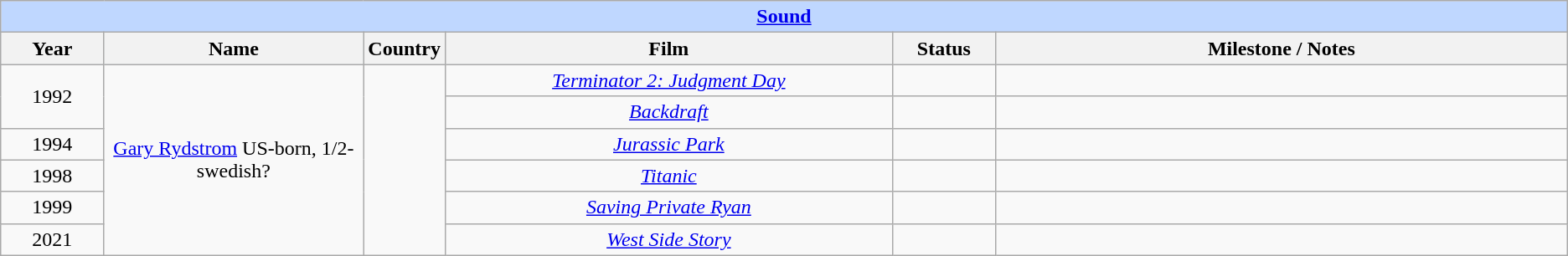<table class="wikitable" style="text-align: center">
<tr ---- bgcolor="#bfd7ff">
<td colspan=6 align=center><strong><a href='#'>Sound</a></strong></td>
</tr>
<tr ---- bgcolor="#ebf5ff">
<th width="75">Year</th>
<th width="200">Name</th>
<th width="50">Country</th>
<th width="350">Film</th>
<th width="75">Status</th>
<th width="450">Milestone / Notes</th>
</tr>
<tr>
<td rowspan=2>1992</td>
<td rowspan="6"><a href='#'>Gary Rydstrom</a> US-born,  1/2-swedish?</td>
<td rowspan="6"></td>
<td><em><a href='#'>Terminator 2: Judgment Day</a></em></td>
<td></td>
<td></td>
</tr>
<tr>
<td><em><a href='#'>Backdraft</a></em></td>
<td></td>
<td></td>
</tr>
<tr>
<td>1994</td>
<td><em><a href='#'>Jurassic Park</a></em></td>
<td></td>
<td></td>
</tr>
<tr>
<td>1998</td>
<td><em><a href='#'>Titanic</a></em></td>
<td></td>
<td></td>
</tr>
<tr>
<td>1999</td>
<td><em><a href='#'>Saving Private Ryan</a></em></td>
<td></td>
<td></td>
</tr>
<tr>
<td>2021</td>
<td><em><a href='#'>West Side Story</a></em></td>
<td></td>
<td></td>
</tr>
</table>
